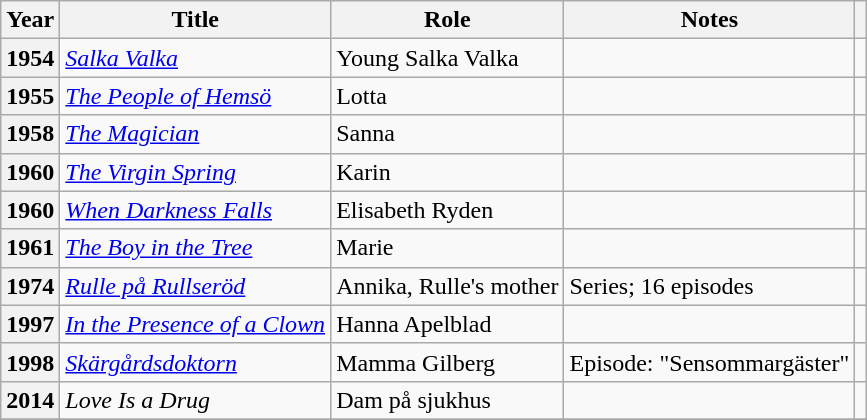<table class="wikitable plainrowheaders sortable" style="margin-right: 0;">
<tr>
<th scope="col">Year</th>
<th scope="col">Title</th>
<th scope="col">Role</th>
<th scope="col" class="unsortable">Notes</th>
<th scope="col" class="unsortable"></th>
</tr>
<tr>
<th scope="row">1954</th>
<td><em><a href='#'>Salka Valka</a></em></td>
<td>Young Salka Valka</td>
<td></td>
<td style="text-align:center;"></td>
</tr>
<tr>
<th scope="row">1955</th>
<td><em><a href='#'>The People of Hemsö</a></em></td>
<td>Lotta</td>
<td></td>
<td style="text-align:center;"></td>
</tr>
<tr>
<th scope="row">1958</th>
<td><em><a href='#'>The Magician</a></em></td>
<td>Sanna</td>
<td></td>
<td style="text-align:center;"></td>
</tr>
<tr>
<th scope="row">1960</th>
<td><em><a href='#'>The Virgin Spring</a></em></td>
<td>Karin</td>
<td></td>
<td style="text-align:center;"></td>
</tr>
<tr>
<th scope="row">1960</th>
<td><em><a href='#'>When Darkness Falls</a></em></td>
<td>Elisabeth Ryden</td>
<td></td>
<td style="text-align:center;"></td>
</tr>
<tr>
<th scope="row">1961</th>
<td><em><a href='#'>The Boy in the Tree</a></em></td>
<td>Marie</td>
<td></td>
<td style="text-align:center;"></td>
</tr>
<tr>
<th scope="row">1974</th>
<td><em><a href='#'>Rulle på Rullseröd</a></em></td>
<td>Annika, Rulle's mother</td>
<td>Series; 16 episodes</td>
<td style="text-align:center;"></td>
</tr>
<tr>
<th scope="row">1997</th>
<td><em><a href='#'>In the Presence of a Clown</a></em></td>
<td>Hanna Apelblad</td>
<td></td>
<td style="text-align:center;"></td>
</tr>
<tr>
<th scope="row">1998</th>
<td><em><a href='#'>Skärgårdsdoktorn</a></em></td>
<td>Mamma Gilberg</td>
<td>Episode: "Sensommargäster"</td>
<td style="text-align:center;"></td>
</tr>
<tr>
<th scope="row">2014</th>
<td><em>Love Is a Drug</em></td>
<td>Dam på sjukhus</td>
<td></td>
<td style="text-align:center;"></td>
</tr>
<tr>
</tr>
</table>
